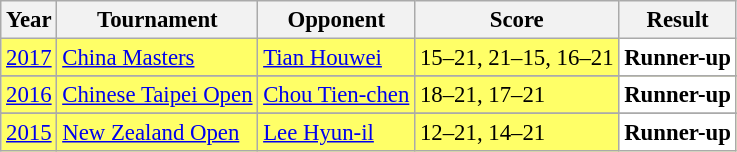<table class="sortable wikitable" style="font-size: 95%;">
<tr>
<th>Year</th>
<th>Tournament</th>
<th>Opponent</th>
<th>Score</th>
<th>Result</th>
</tr>
<tr style="background:#FFFF67">
<td align="center"><a href='#'>2017</a></td>
<td align="left"><a href='#'>China Masters</a></td>
<td align="left"> <a href='#'>Tian Houwei</a></td>
<td align="left">15–21, 21–15, 16–21</td>
<td style="text-align:left; background:white"> <strong>Runner-up</strong></td>
</tr>
<tr>
</tr>
<tr style="background:#FFFF67">
<td align="center"><a href='#'>2016</a></td>
<td align="left"><a href='#'>Chinese Taipei Open</a></td>
<td align="left"> <a href='#'>Chou Tien-chen</a></td>
<td align="left">18–21, 17–21</td>
<td style="text-align:left; background:white"> <strong>Runner-up</strong></td>
</tr>
<tr>
</tr>
<tr style="background:#FFFF67">
<td align="center"><a href='#'>2015</a></td>
<td align="left"><a href='#'>New Zealand Open</a></td>
<td align="left"> <a href='#'>Lee Hyun-il</a></td>
<td align="left">12–21, 14–21</td>
<td style="text-align:left; background:white"> <strong>Runner-up</strong></td>
</tr>
</table>
